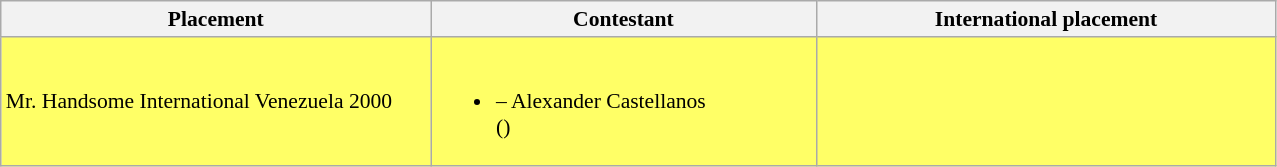<table class="wikitable sortable" style="font-size: 90%;">
<tr>
<th width="280">Placement</th>
<th width="250">Contestant</th>
<th width="300">International placement</th>
</tr>
<tr style="background:#FFFF66;">
<td>Mr. Handsome International Venezuela 2000</td>
<td><br><ul><li>  – Alexander Castellanos<br>()</li></ul></td>
<td></td>
</tr>
</table>
